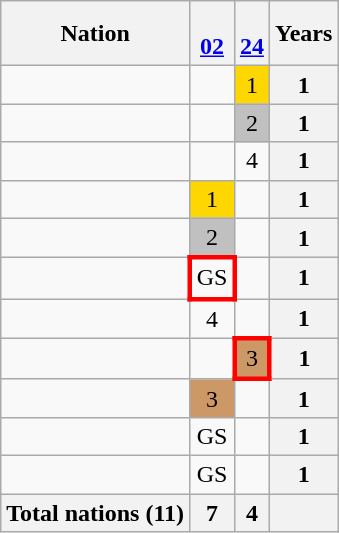<table class="wikitable" style="text-align:center">
<tr>
<th>Nation</th>
<th><br><a href='#'>02</a></th>
<th><br><a href='#'>24</a></th>
<th>Years</th>
</tr>
<tr>
<td align=left></td>
<td></td>
<td bgcolor=gold>1</td>
<th>1</th>
</tr>
<tr>
<td align=left></td>
<td></td>
<td bgcolor=silver>2</td>
<th>1</th>
</tr>
<tr>
<td align=left></td>
<td></td>
<td>4</td>
<th>1</th>
</tr>
<tr>
<td align=left></td>
<td bgcolor=gold>1</td>
<td></td>
<th>1</th>
</tr>
<tr>
<td align=left></td>
<td bgcolor=silver>2</td>
<td></td>
<th>1</th>
</tr>
<tr>
<td align=left></td>
<td style="border: 3px solid red">GS</td>
<td></td>
<th>1</th>
</tr>
<tr>
<td align=left></td>
<td>4</td>
<td></td>
<th>1</th>
</tr>
<tr>
<td align=left></td>
<td></td>
<td style="border: 3px solid red" bgcolor=#cc9966>3</td>
<th>1</th>
</tr>
<tr>
<td align=left></td>
<td bgcolor=#cc9966>3</td>
<td></td>
<th>1</th>
</tr>
<tr>
<td align=left></td>
<td>GS</td>
<td></td>
<th>1</th>
</tr>
<tr>
<td align=left></td>
<td>GS</td>
<td></td>
<th>1</th>
</tr>
<tr>
<th align=left>Total nations (11)</th>
<th>7</th>
<th>4</th>
<th></th>
</tr>
</table>
